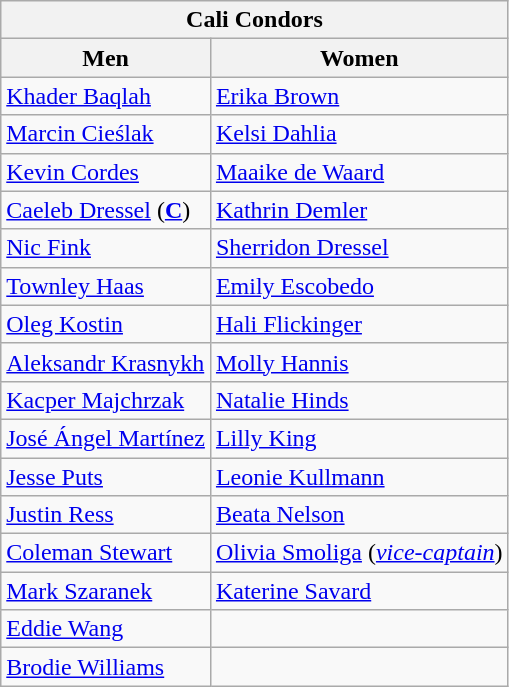<table class="wikitable">
<tr>
<th colspan="2"> Cali Condors</th>
</tr>
<tr>
<th>Men</th>
<th>Women</th>
</tr>
<tr>
<td> <a href='#'>Khader Baqlah</a></td>
<td> <a href='#'>Erika Brown</a></td>
</tr>
<tr>
<td> <a href='#'>Marcin Cieślak</a></td>
<td> <a href='#'>Kelsi Dahlia</a></td>
</tr>
<tr>
<td> <a href='#'>Kevin Cordes</a></td>
<td> <a href='#'>Maaike de Waard</a></td>
</tr>
<tr>
<td> <a href='#'>Caeleb Dressel</a> (<strong><a href='#'>C</a></strong>)</td>
<td> <a href='#'>Kathrin Demler</a></td>
</tr>
<tr>
<td> <a href='#'>Nic Fink</a></td>
<td> <a href='#'>Sherridon Dressel</a></td>
</tr>
<tr>
<td> <a href='#'>Townley Haas</a></td>
<td> <a href='#'>Emily Escobedo</a></td>
</tr>
<tr>
<td> <a href='#'>Oleg Kostin</a></td>
<td> <a href='#'>Hali Flickinger</a></td>
</tr>
<tr>
<td> <a href='#'>Aleksandr Krasnykh</a></td>
<td> <a href='#'>Molly Hannis</a></td>
</tr>
<tr>
<td> <a href='#'>Kacper Majchrzak</a></td>
<td> <a href='#'>Natalie Hinds</a></td>
</tr>
<tr>
<td> <a href='#'>José Ángel Martínez</a></td>
<td> <a href='#'>Lilly King</a></td>
</tr>
<tr>
<td> <a href='#'>Jesse Puts</a></td>
<td> <a href='#'>Leonie Kullmann</a></td>
</tr>
<tr>
<td> <a href='#'>Justin Ress</a></td>
<td> <a href='#'>Beata Nelson</a></td>
</tr>
<tr>
<td> <a href='#'>Coleman Stewart</a></td>
<td> <a href='#'>Olivia Smoliga</a> (<em><a href='#'>vice-captain</a></em>)</td>
</tr>
<tr>
<td> <a href='#'>Mark Szaranek</a></td>
<td> <a href='#'>Katerine Savard</a></td>
</tr>
<tr>
<td> <a href='#'>Eddie Wang</a></td>
<td></td>
</tr>
<tr>
<td> <a href='#'>Brodie Williams</a></td>
<td></td>
</tr>
</table>
